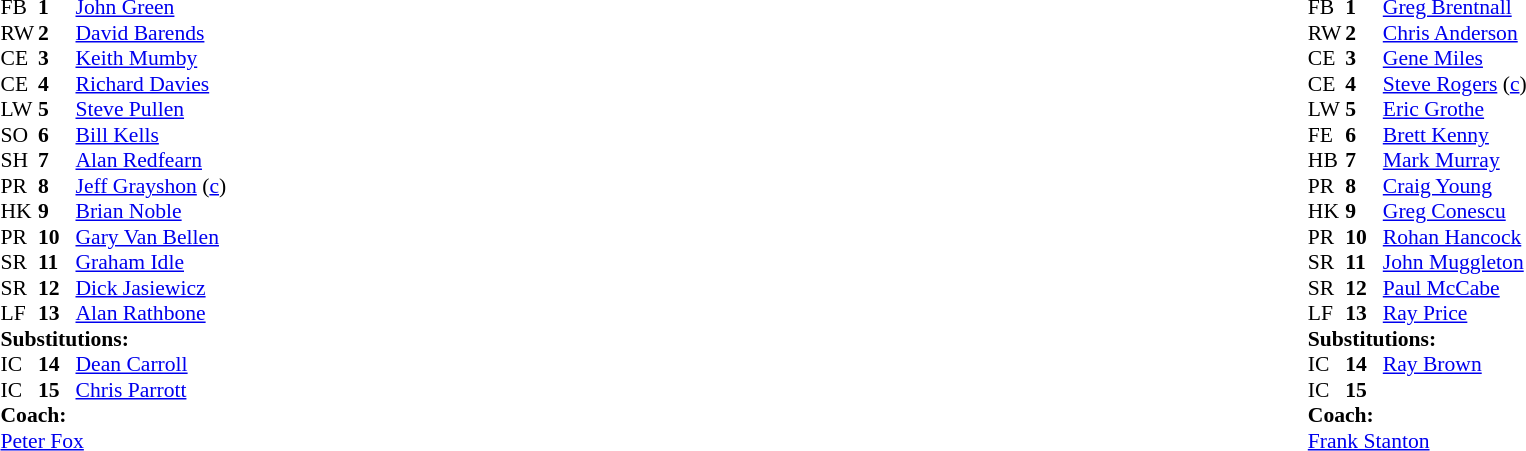<table width="100%">
<tr>
<td valign="top" width="50%"><br><table style="font-size: 90%" cellspacing="0" cellpadding="0">
<tr>
<th width="25"></th>
<th width="25"></th>
</tr>
<tr>
<td>FB</td>
<td><strong>1</strong></td>
<td><a href='#'>John Green</a></td>
</tr>
<tr>
<td>RW</td>
<td><strong>2</strong></td>
<td><a href='#'>David Barends</a></td>
</tr>
<tr>
<td>CE</td>
<td><strong>3</strong></td>
<td><a href='#'>Keith Mumby</a></td>
</tr>
<tr>
<td>CE</td>
<td><strong>4</strong></td>
<td><a href='#'>Richard Davies</a></td>
</tr>
<tr>
<td>LW</td>
<td><strong>5</strong></td>
<td><a href='#'>Steve Pullen</a></td>
</tr>
<tr>
<td>SO</td>
<td><strong>6</strong></td>
<td><a href='#'>Bill Kells</a></td>
</tr>
<tr>
<td>SH</td>
<td><strong>7</strong></td>
<td><a href='#'>Alan Redfearn</a></td>
</tr>
<tr>
<td>PR</td>
<td><strong>8</strong></td>
<td><a href='#'>Jeff Grayshon</a> (<a href='#'>c</a>)</td>
</tr>
<tr>
<td>HK</td>
<td><strong>9</strong></td>
<td><a href='#'>Brian Noble</a></td>
</tr>
<tr>
<td>PR</td>
<td><strong>10</strong></td>
<td><a href='#'>Gary Van Bellen</a></td>
</tr>
<tr>
<td>SR</td>
<td><strong>11</strong></td>
<td><a href='#'>Graham Idle</a></td>
</tr>
<tr>
<td>SR</td>
<td><strong>12</strong></td>
<td><a href='#'>Dick Jasiewicz</a></td>
</tr>
<tr>
<td>LF</td>
<td><strong>13</strong></td>
<td><a href='#'>Alan Rathbone</a></td>
</tr>
<tr>
<td colspan=3><strong>Substitutions:</strong></td>
</tr>
<tr>
<td>IC</td>
<td><strong>14</strong></td>
<td><a href='#'>Dean Carroll</a></td>
</tr>
<tr>
<td>IC</td>
<td><strong>15</strong></td>
<td><a href='#'>Chris Parrott</a></td>
</tr>
<tr>
<td colspan=3><strong>Coach:</strong></td>
</tr>
<tr>
<td colspan="4"> <a href='#'>Peter Fox</a></td>
</tr>
</table>
</td>
<td valign="top" width="50%"><br><table style="font-size: 90%" cellspacing="0" cellpadding="0" align="center">
<tr>
<th width="25"></th>
<th width="25"></th>
</tr>
<tr>
<td>FB</td>
<td><strong>1</strong></td>
<td><a href='#'>Greg Brentnall</a></td>
</tr>
<tr>
<td>RW</td>
<td><strong>2</strong></td>
<td><a href='#'>Chris Anderson</a></td>
</tr>
<tr>
<td>CE</td>
<td><strong>3</strong></td>
<td><a href='#'>Gene Miles</a></td>
</tr>
<tr>
<td>CE</td>
<td><strong>4</strong></td>
<td><a href='#'>Steve Rogers</a> (<a href='#'>c</a>)</td>
</tr>
<tr>
<td>LW</td>
<td><strong>5</strong></td>
<td><a href='#'>Eric Grothe</a></td>
</tr>
<tr>
<td>FE</td>
<td><strong>6</strong></td>
<td><a href='#'>Brett Kenny</a></td>
</tr>
<tr>
<td>HB</td>
<td><strong>7</strong></td>
<td><a href='#'>Mark Murray</a></td>
</tr>
<tr>
<td>PR</td>
<td><strong>8</strong></td>
<td><a href='#'>Craig Young</a></td>
</tr>
<tr>
<td>HK</td>
<td><strong>9</strong></td>
<td><a href='#'>Greg Conescu</a></td>
</tr>
<tr>
<td>PR</td>
<td><strong>10</strong></td>
<td><a href='#'>Rohan Hancock</a></td>
</tr>
<tr>
<td>SR</td>
<td><strong>11</strong></td>
<td><a href='#'>John Muggleton</a></td>
</tr>
<tr>
<td>SR</td>
<td><strong>12</strong></td>
<td><a href='#'>Paul McCabe</a></td>
</tr>
<tr>
<td>LF</td>
<td><strong>13</strong></td>
<td><a href='#'>Ray Price</a></td>
</tr>
<tr>
<td colspan=3><strong>Substitutions:</strong></td>
</tr>
<tr>
<td>IC</td>
<td><strong>14</strong></td>
<td><a href='#'>Ray Brown</a></td>
</tr>
<tr>
<td>IC</td>
<td><strong>15</strong></td>
<td></td>
</tr>
<tr>
<td colspan=3><strong>Coach:</strong></td>
</tr>
<tr>
<td colspan="4"> <a href='#'>Frank Stanton</a></td>
</tr>
</table>
</td>
</tr>
</table>
